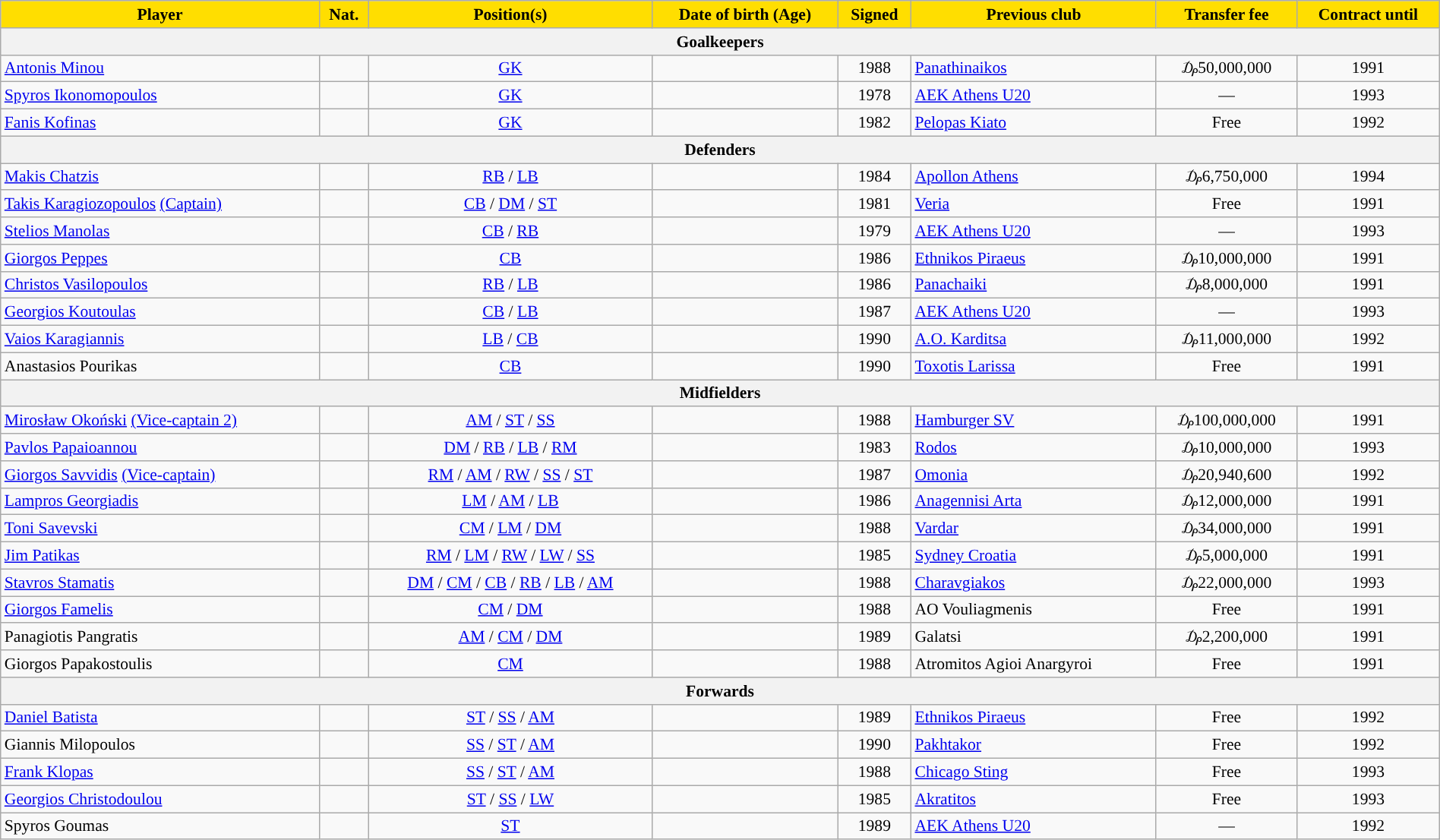<table class="wikitable" style="text-align:center; font-size:90%;width:100%;">
<tr>
<th style="background:#FFDE00">Player</th>
<th style="background:#FFDE00">Nat.</th>
<th style="background:#FFDE00">Position(s)</th>
<th style="background:#FFDE00">Date of birth (Age)</th>
<th style="background:#FFDE00">Signed</th>
<th style="background:#FFDE00">Previous club</th>
<th style="background:#FFDE00">Transfer fee</th>
<th style="background:#FFDE00">Contract until</th>
</tr>
<tr>
<th colspan="8">Goalkeepers</th>
</tr>
<tr>
<td align=left><a href='#'>Antonis Minou</a></td>
<td></td>
<td><a href='#'>GK</a></td>
<td></td>
<td>1988</td>
<td align=left> <a href='#'>Panathinaikos</a></td>
<td>₯50,000,000</td>
<td>1991</td>
</tr>
<tr>
<td align=left><a href='#'>Spyros Ikonomopoulos</a></td>
<td></td>
<td><a href='#'>GK</a></td>
<td></td>
<td>1978</td>
<td align=left> <a href='#'>AEK Athens U20</a></td>
<td>—</td>
<td>1993</td>
</tr>
<tr>
<td align=left><a href='#'>Fanis Kofinas</a></td>
<td></td>
<td><a href='#'>GK</a></td>
<td></td>
<td>1982</td>
<td align=left> <a href='#'>Pelopas Kiato</a></td>
<td>Free</td>
<td>1992</td>
</tr>
<tr>
<th colspan="8">Defenders</th>
</tr>
<tr>
<td align=left><a href='#'>Makis Chatzis</a></td>
<td></td>
<td><a href='#'>RB</a> / <a href='#'>LB</a></td>
<td></td>
<td>1984</td>
<td align=left> <a href='#'>Apollon Athens</a></td>
<td>₯6,750,000</td>
<td>1994</td>
</tr>
<tr>
<td align=left><a href='#'>Takis Karagiozopoulos</a> <a href='#'>(Captain)</a></td>
<td></td>
<td><a href='#'>CB</a> / <a href='#'>DM</a> / <a href='#'>ST</a></td>
<td></td>
<td>1981</td>
<td align=left> <a href='#'>Veria</a></td>
<td>Free</td>
<td>1991</td>
</tr>
<tr>
<td align=left><a href='#'>Stelios Manolas</a></td>
<td></td>
<td><a href='#'>CB</a> / <a href='#'>RB</a></td>
<td></td>
<td>1979</td>
<td align=left> <a href='#'>AEK Athens U20</a></td>
<td>—</td>
<td>1993</td>
</tr>
<tr>
<td align=left><a href='#'>Giorgos Peppes</a></td>
<td></td>
<td><a href='#'>CB</a></td>
<td></td>
<td>1986</td>
<td align=left> <a href='#'>Ethnikos Piraeus</a></td>
<td>₯10,000,000</td>
<td>1991</td>
</tr>
<tr>
<td align=left><a href='#'>Christos Vasilopoulos</a></td>
<td></td>
<td><a href='#'>RB</a> / <a href='#'>LB</a></td>
<td></td>
<td>1986</td>
<td align=left> <a href='#'>Panachaiki</a></td>
<td>₯8,000,000</td>
<td>1991</td>
</tr>
<tr>
<td align=left><a href='#'>Georgios Koutoulas</a></td>
<td></td>
<td><a href='#'>CB</a> / <a href='#'>LB</a></td>
<td></td>
<td>1987</td>
<td align=left> <a href='#'>AEK Athens U20</a></td>
<td>—</td>
<td>1993</td>
</tr>
<tr>
<td align=left><a href='#'>Vaios Karagiannis</a></td>
<td></td>
<td><a href='#'>LB</a> / <a href='#'>CB</a></td>
<td></td>
<td>1990</td>
<td align=left> <a href='#'>A.O. Karditsa</a></td>
<td>₯11,000,000</td>
<td>1992</td>
</tr>
<tr>
<td align=left>Anastasios Pourikas</td>
<td></td>
<td><a href='#'>CB</a></td>
<td></td>
<td>1990</td>
<td align=left> <a href='#'>Toxotis Larissa</a></td>
<td>Free</td>
<td>1991</td>
</tr>
<tr>
<th colspan="8">Midfielders</th>
</tr>
<tr>
<td align=left><a href='#'>Mirosław Okoński</a> <a href='#'>(Vice-captain 2)</a></td>
<td></td>
<td><a href='#'>AM</a> / <a href='#'>ST</a> / <a href='#'>SS</a></td>
<td></td>
<td>1988</td>
<td align=left> <a href='#'>Hamburger SV</a></td>
<td>₯100,000,000</td>
<td>1991</td>
</tr>
<tr>
<td align=left><a href='#'>Pavlos Papaioannou</a></td>
<td></td>
<td><a href='#'>DM</a> / <a href='#'>RB</a> / <a href='#'>LB</a> / <a href='#'>RM</a></td>
<td></td>
<td>1983</td>
<td align=left> <a href='#'>Rodos</a></td>
<td>₯10,000,000</td>
<td>1993</td>
</tr>
<tr>
<td align=left><a href='#'>Giorgos Savvidis</a> <a href='#'>(Vice-captain)</a></td>
<td></td>
<td><a href='#'>RM</a> / <a href='#'>AM</a> / <a href='#'>RW</a> / <a href='#'>SS</a> / <a href='#'>ST</a></td>
<td></td>
<td>1987</td>
<td align=left> <a href='#'>Omonia</a></td>
<td>₯20,940,600</td>
<td>1992</td>
</tr>
<tr>
<td align=left><a href='#'>Lampros Georgiadis</a></td>
<td></td>
<td><a href='#'>LM</a> / <a href='#'>AM</a> / <a href='#'>LB</a></td>
<td></td>
<td>1986</td>
<td align=left> <a href='#'>Anagennisi Arta</a></td>
<td>₯12,000,000</td>
<td>1991</td>
</tr>
<tr>
<td align=left><a href='#'>Toni Savevski</a></td>
<td></td>
<td><a href='#'>CM</a> / <a href='#'>LM</a> / <a href='#'>DM</a></td>
<td></td>
<td>1988</td>
<td align=left> <a href='#'>Vardar</a></td>
<td>₯34,000,000</td>
<td>1991</td>
</tr>
<tr>
<td align=left><a href='#'>Jim Patikas</a></td>
<td></td>
<td><a href='#'>RM</a> / <a href='#'>LM</a> / <a href='#'>RW</a> / <a href='#'>LW</a> / <a href='#'>SS</a></td>
<td></td>
<td>1985</td>
<td align=left> <a href='#'>Sydney Croatia</a></td>
<td>₯5,000,000</td>
<td>1991</td>
</tr>
<tr>
<td align=left><a href='#'>Stavros Stamatis</a></td>
<td></td>
<td><a href='#'>DM</a> / <a href='#'>CM</a> / <a href='#'>CB</a> / <a href='#'>RB</a> / <a href='#'>LB</a> /  <a href='#'>AM</a></td>
<td></td>
<td>1988</td>
<td align=left> <a href='#'>Charavgiakos</a></td>
<td>₯22,000,000</td>
<td>1993</td>
</tr>
<tr>
<td align=left><a href='#'>Giorgos Famelis</a></td>
<td></td>
<td><a href='#'>CM</a> / <a href='#'>DM</a></td>
<td></td>
<td>1988</td>
<td align=left> AO Vouliagmenis</td>
<td>Free</td>
<td>1991</td>
</tr>
<tr>
<td align=left>Panagiotis Pangratis</td>
<td></td>
<td><a href='#'>AM</a> / <a href='#'>CM</a> / <a href='#'>DM</a></td>
<td></td>
<td>1989</td>
<td align=left> Galatsi</td>
<td>₯2,200,000</td>
<td>1991</td>
</tr>
<tr>
<td align=left>Giorgos Papakostoulis</td>
<td></td>
<td><a href='#'>CM</a></td>
<td></td>
<td>1988</td>
<td align=left> Atromitos Agioi Anargyroi</td>
<td>Free</td>
<td>1991</td>
</tr>
<tr>
<th colspan="8">Forwards</th>
</tr>
<tr>
<td align=left><a href='#'>Daniel Batista</a></td>
<td></td>
<td><a href='#'>ST</a> / <a href='#'>SS</a> / <a href='#'>AM</a></td>
<td></td>
<td>1989</td>
<td align=left> <a href='#'>Ethnikos Piraeus</a></td>
<td>Free</td>
<td>1992</td>
</tr>
<tr>
<td align=left>Giannis Milopoulos</td>
<td></td>
<td><a href='#'>SS</a> / <a href='#'>ST</a> / <a href='#'>AM</a></td>
<td></td>
<td>1990</td>
<td align=left> <a href='#'>Pakhtakor</a></td>
<td>Free</td>
<td>1992</td>
</tr>
<tr>
<td align=left><a href='#'>Frank Klopas</a></td>
<td></td>
<td><a href='#'>SS</a> / <a href='#'>ST</a> / <a href='#'>AM</a></td>
<td></td>
<td>1988</td>
<td align=left> <a href='#'>Chicago Sting</a></td>
<td>Free</td>
<td>1993</td>
</tr>
<tr>
<td align=left><a href='#'>Georgios Christodoulou</a></td>
<td></td>
<td><a href='#'>ST</a> / <a href='#'>SS</a> / <a href='#'>LW</a></td>
<td></td>
<td>1985</td>
<td align=left> <a href='#'>Akratitos</a></td>
<td>Free</td>
<td>1993</td>
</tr>
<tr>
<td align=left>Spyros Goumas</td>
<td></td>
<td><a href='#'>ST</a></td>
<td></td>
<td>1989</td>
<td align=left> <a href='#'>AEK Athens U20</a></td>
<td>—</td>
<td>1992</td>
</tr>
</table>
